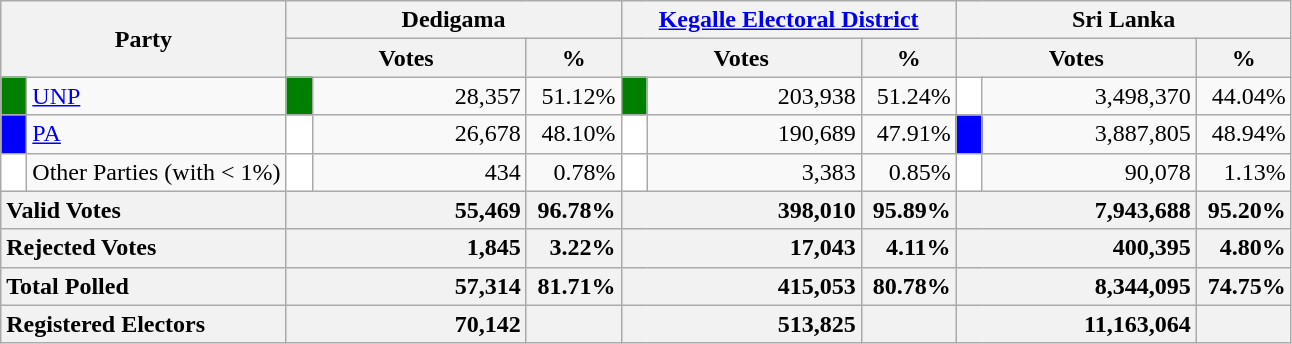<table class="wikitable">
<tr>
<th colspan="2" width="144px"rowspan="2">Party</th>
<th colspan="3" width="216px">Dedigama</th>
<th colspan="3" width="216px"><a href='#'>Kegalle Electoral District</a></th>
<th colspan="3" width="216px">Sri Lanka</th>
</tr>
<tr>
<th colspan="2" width="144px">Votes</th>
<th>%</th>
<th colspan="2" width="144px">Votes</th>
<th>%</th>
<th colspan="2" width="144px">Votes</th>
<th>%</th>
</tr>
<tr>
<td style="background-color:green;" width="10px"></td>
<td style="text-align:left;"><a href='#'>UNP</a></td>
<td style="background-color:green;" width="10px"></td>
<td style="text-align:right;">28,357</td>
<td style="text-align:right;">51.12%</td>
<td style="background-color:green;" width="10px"></td>
<td style="text-align:right;">203,938</td>
<td style="text-align:right;">51.24%</td>
<td style="background-color:white;" width="10px"></td>
<td style="text-align:right;">3,498,370</td>
<td style="text-align:right;">44.04%</td>
</tr>
<tr>
<td style="background-color:blue;" width="10px"></td>
<td style="text-align:left;"><a href='#'>PA</a></td>
<td style="background-color:white;" width="10px"></td>
<td style="text-align:right;">26,678</td>
<td style="text-align:right;">48.10%</td>
<td style="background-color:white;" width="10px"></td>
<td style="text-align:right;">190,689</td>
<td style="text-align:right;">47.91%</td>
<td style="background-color:blue;" width="10px"></td>
<td style="text-align:right;">3,887,805</td>
<td style="text-align:right;">48.94%</td>
</tr>
<tr>
<td style="background-color:white;" width="10px"></td>
<td style="text-align:left;">Other Parties (with < 1%)</td>
<td style="background-color:white;" width="10px"></td>
<td style="text-align:right;">434</td>
<td style="text-align:right;">0.78%</td>
<td style="background-color:white;" width="10px"></td>
<td style="text-align:right;">3,383</td>
<td style="text-align:right;">0.85%</td>
<td style="background-color:white;" width="10px"></td>
<td style="text-align:right;">90,078</td>
<td style="text-align:right;">1.13%</td>
</tr>
<tr>
<th colspan="2" width="144px"style="text-align:left;">Valid Votes</th>
<th style="text-align:right;"colspan="2" width="144px">55,469</th>
<th style="text-align:right;">96.78%</th>
<th style="text-align:right;"colspan="2" width="144px">398,010</th>
<th style="text-align:right;">95.89%</th>
<th style="text-align:right;"colspan="2" width="144px">7,943,688</th>
<th style="text-align:right;">95.20%</th>
</tr>
<tr>
<th colspan="2" width="144px"style="text-align:left;">Rejected Votes</th>
<th style="text-align:right;"colspan="2" width="144px">1,845</th>
<th style="text-align:right;">3.22%</th>
<th style="text-align:right;"colspan="2" width="144px">17,043</th>
<th style="text-align:right;">4.11%</th>
<th style="text-align:right;"colspan="2" width="144px">400,395</th>
<th style="text-align:right;">4.80%</th>
</tr>
<tr>
<th colspan="2" width="144px"style="text-align:left;">Total Polled</th>
<th style="text-align:right;"colspan="2" width="144px">57,314</th>
<th style="text-align:right;">81.71%</th>
<th style="text-align:right;"colspan="2" width="144px">415,053</th>
<th style="text-align:right;">80.78%</th>
<th style="text-align:right;"colspan="2" width="144px">8,344,095</th>
<th style="text-align:right;">74.75%</th>
</tr>
<tr>
<th colspan="2" width="144px"style="text-align:left;">Registered Electors</th>
<th style="text-align:right;"colspan="2" width="144px">70,142</th>
<th></th>
<th style="text-align:right;"colspan="2" width="144px">513,825</th>
<th></th>
<th style="text-align:right;"colspan="2" width="144px">11,163,064</th>
<th></th>
</tr>
</table>
